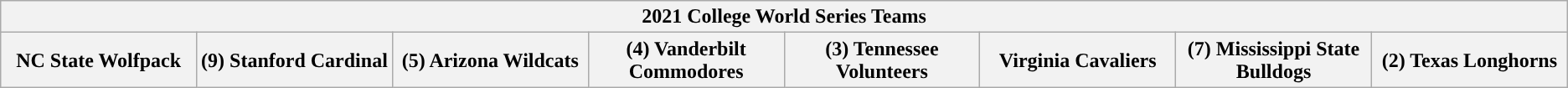<table class="wikitable">
<tr>
<th colspan=8>2021 College World Series Teams</th>
</tr>
<tr>
<th style="width: 10%; ">NC State Wolfpack</th>
<th style="width: 10%; ">(9) Stanford Cardinal</th>
<th style="width: 10%; ">(5) Arizona Wildcats</th>
<th style="width: 10%; ">(4) Vanderbilt Commodores</th>
<th style="width: 10%; ">(3) Tennessee Volunteers</th>
<th style="width: 10%; ">Virginia Cavaliers</th>
<th style="width: 10%; ">(7) Mississippi State Bulldogs</th>
<th style="width: 10%; ">(2) Texas Longhorns</th>
</tr>
</table>
